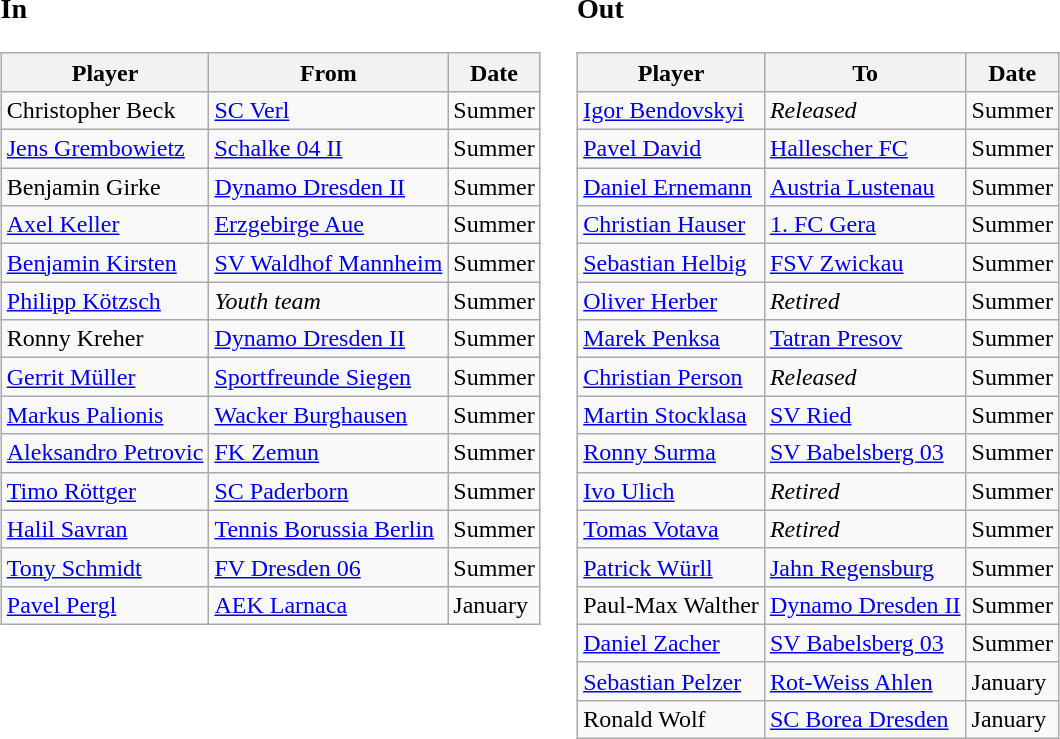<table>
<tr>
<td valign="top"><br><h3>In</h3><table class="wikitable">
<tr>
<th>Player</th>
<th>From</th>
<th>Date</th>
</tr>
<tr>
<td> Christopher Beck</td>
<td><a href='#'>SC Verl</a></td>
<td>Summer</td>
</tr>
<tr>
<td> <a href='#'>Jens Grembowietz</a></td>
<td><a href='#'>Schalke 04 II</a></td>
<td>Summer</td>
</tr>
<tr>
<td> Benjamin Girke</td>
<td><a href='#'>Dynamo Dresden II</a></td>
<td>Summer</td>
</tr>
<tr>
<td> <a href='#'>Axel Keller</a></td>
<td><a href='#'>Erzgebirge Aue</a></td>
<td>Summer</td>
</tr>
<tr>
<td> <a href='#'>Benjamin Kirsten</a></td>
<td><a href='#'>SV Waldhof Mannheim</a></td>
<td>Summer</td>
</tr>
<tr>
<td> <a href='#'>Philipp Kötzsch</a></td>
<td><em>Youth team</em></td>
<td>Summer</td>
</tr>
<tr>
<td> Ronny Kreher</td>
<td><a href='#'>Dynamo Dresden II</a></td>
<td>Summer</td>
</tr>
<tr>
<td> <a href='#'>Gerrit Müller</a></td>
<td><a href='#'>Sportfreunde Siegen</a></td>
<td>Summer</td>
</tr>
<tr>
<td> <a href='#'>Markus Palionis</a></td>
<td><a href='#'>Wacker Burghausen</a></td>
<td>Summer</td>
</tr>
<tr>
<td> <a href='#'>Aleksandro Petrovic</a></td>
<td><a href='#'>FK Zemun</a></td>
<td>Summer</td>
</tr>
<tr>
<td> <a href='#'>Timo Röttger</a></td>
<td><a href='#'>SC Paderborn</a></td>
<td>Summer</td>
</tr>
<tr>
<td> <a href='#'>Halil Savran</a></td>
<td><a href='#'>Tennis Borussia Berlin</a></td>
<td>Summer</td>
</tr>
<tr>
<td> <a href='#'>Tony Schmidt</a></td>
<td><a href='#'>FV Dresden 06</a></td>
<td>Summer</td>
</tr>
<tr>
<td> <a href='#'>Pavel Pergl</a></td>
<td><a href='#'>AEK Larnaca</a></td>
<td>January</td>
</tr>
</table>
</td>
<td></td>
<td valign="top"><br><h3>Out</h3><table class="wikitable">
<tr>
<th>Player</th>
<th>To</th>
<th>Date</th>
</tr>
<tr>
<td> <a href='#'>Igor Bendovskyi</a></td>
<td><em>Released</em></td>
<td>Summer</td>
</tr>
<tr>
<td> <a href='#'>Pavel David</a></td>
<td><a href='#'>Hallescher FC</a></td>
<td>Summer</td>
</tr>
<tr>
<td> <a href='#'>Daniel Ernemann</a></td>
<td><a href='#'>Austria Lustenau</a></td>
<td>Summer</td>
</tr>
<tr>
<td> <a href='#'>Christian Hauser</a></td>
<td><a href='#'>1. FC Gera</a></td>
<td>Summer</td>
</tr>
<tr>
<td> <a href='#'>Sebastian Helbig</a></td>
<td><a href='#'>FSV Zwickau</a></td>
<td>Summer</td>
</tr>
<tr>
<td> <a href='#'>Oliver Herber</a></td>
<td><em>Retired</em></td>
<td>Summer</td>
</tr>
<tr>
<td> <a href='#'>Marek Penksa</a></td>
<td><a href='#'>Tatran Presov</a></td>
<td>Summer</td>
</tr>
<tr>
<td> <a href='#'>Christian Person</a></td>
<td><em>Released</em></td>
<td>Summer</td>
</tr>
<tr>
<td> <a href='#'>Martin Stocklasa</a></td>
<td><a href='#'>SV Ried</a></td>
<td>Summer</td>
</tr>
<tr>
<td> <a href='#'>Ronny Surma</a></td>
<td><a href='#'>SV Babelsberg 03</a></td>
<td>Summer</td>
</tr>
<tr>
<td> <a href='#'>Ivo Ulich</a></td>
<td><em>Retired</em></td>
<td>Summer</td>
</tr>
<tr>
<td> <a href='#'>Tomas Votava</a></td>
<td><em>Retired</em></td>
<td>Summer</td>
</tr>
<tr>
<td> <a href='#'>Patrick Würll</a></td>
<td><a href='#'>Jahn Regensburg</a></td>
<td>Summer</td>
</tr>
<tr>
<td> Paul-Max Walther</td>
<td><a href='#'>Dynamo Dresden II</a></td>
<td>Summer</td>
</tr>
<tr>
<td> <a href='#'>Daniel Zacher</a></td>
<td><a href='#'>SV Babelsberg 03</a></td>
<td>Summer</td>
</tr>
<tr>
<td> <a href='#'>Sebastian Pelzer</a></td>
<td><a href='#'>Rot-Weiss Ahlen</a></td>
<td>January</td>
</tr>
<tr>
<td> Ronald Wolf</td>
<td><a href='#'>SC Borea Dresden</a></td>
<td>January</td>
</tr>
</table>
</td>
</tr>
</table>
